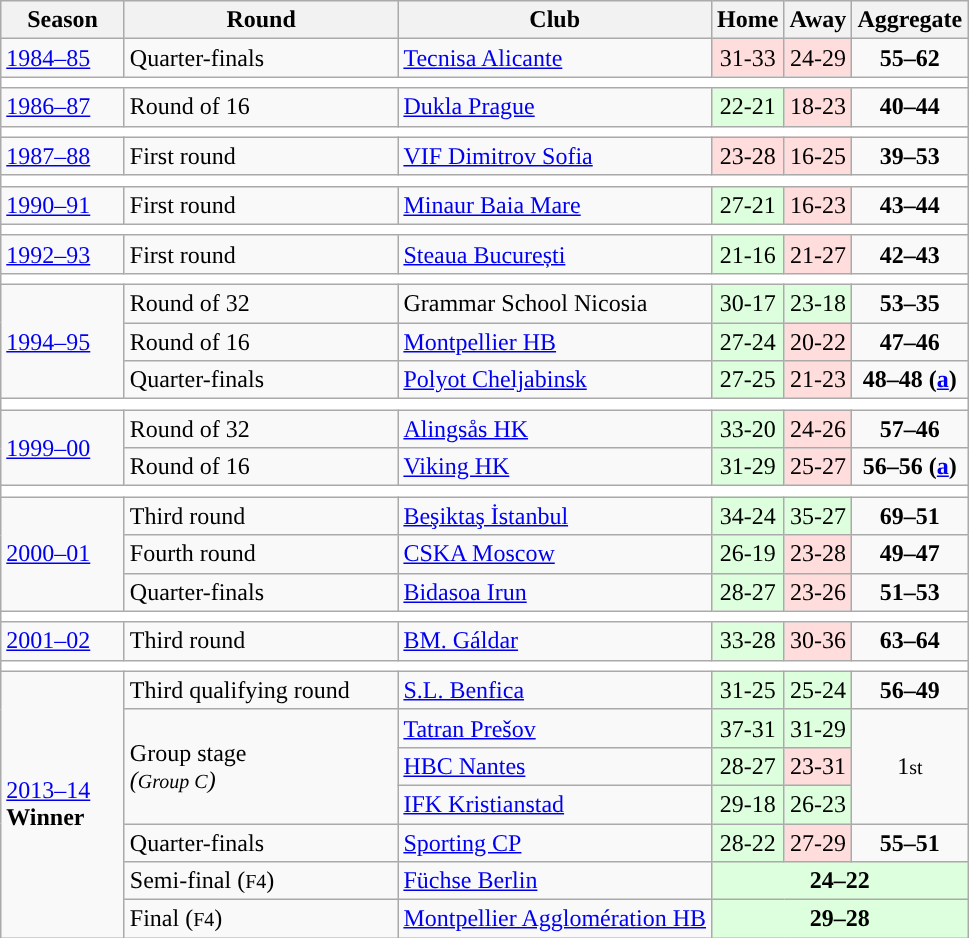<table class="wikitable">
<tr>
<th width=75>Season</th>
<th width=175>Round</th>
<th>Club</th>
<th>Home</th>
<th>Away</th>
<th>Aggregate</th>
</tr>
<tr>
<td rowspan=1><a href='#'>1984–85</a></td>
<td>Quarter-finals</td>
<td> <a href='#'>Tecnisa Alicante</a></td>
<td style="text-align:center; background:#fdd;">31-33</td>
<td style="text-align:center; background:#fdd;">24-29</td>
<td style="text-align:center;"><strong>55–62</strong></td>
</tr>
<tr>
<td colspan=7 style="text-align: center;" bgcolor=white></td>
</tr>
<tr>
<td rowspan=1><a href='#'>1986–87</a></td>
<td>Round of 16</td>
<td> <a href='#'>Dukla Prague</a></td>
<td style="text-align:center; background:#dfd;">22-21</td>
<td style="text-align:center; background:#fdd;">18-23</td>
<td style="text-align:center;"><strong>40–44</strong></td>
</tr>
<tr>
<td colspan=7 style="text-align: center;" bgcolor=white></td>
</tr>
<tr>
<td rowspan=1><a href='#'>1987–88</a></td>
<td>First round</td>
<td> <a href='#'>VIF Dimitrov Sofia</a></td>
<td style="text-align:center; background:#fdd;">23-28</td>
<td style="text-align:center; background:#fdd;">16-25</td>
<td style="text-align:center;"><strong>39–53</strong></td>
</tr>
<tr>
<td colspan=7 style="text-align: center;" bgcolor=white></td>
</tr>
<tr>
<td rowspan=1><a href='#'>1990–91</a></td>
<td>First round</td>
<td> <a href='#'>Minaur Baia Mare</a></td>
<td style="text-align:center; background:#dfd;">27-21</td>
<td style="text-align:center; background:#fdd;">16-23</td>
<td style="text-align:center;"><strong>43–44</strong></td>
</tr>
<tr>
<td colspan=7 style="text-align: center;" bgcolor=white></td>
</tr>
<tr>
<td rowspan=1><a href='#'>1992–93</a></td>
<td>First round</td>
<td> <a href='#'>Steaua București</a></td>
<td style="text-align:center; background:#dfd;">21-16</td>
<td style="text-align:center; background:#fdd;">21-27</td>
<td style="text-align:center;"><strong>42–43</strong></td>
</tr>
<tr>
<td colspan=7 style="text-align: center;" bgcolor=white></td>
</tr>
<tr>
<td rowspan=3><a href='#'>1994–95</a></td>
<td>Round of 32</td>
<td> Grammar School Nicosia</td>
<td style="text-align:center; background:#dfd;">30-17</td>
<td style="text-align:center; background:#dfd;">23-18</td>
<td style="text-align:center;"><strong>53–35</strong></td>
</tr>
<tr>
<td>Round of 16</td>
<td> <a href='#'>Montpellier HB</a></td>
<td style="text-align:center; background:#dfd;">27-24</td>
<td style="text-align:center; background:#fdd;">20-22</td>
<td style="text-align:center;"><strong>47–46</strong></td>
</tr>
<tr>
<td>Quarter-finals</td>
<td> <a href='#'>Polyot Cheljabinsk</a></td>
<td style="text-align:center; background:#dfd;">27-25</td>
<td style="text-align:center; background:#fdd;">21-23</td>
<td style="text-align:center;"><strong>48–48 (<a href='#'>a</a>)</strong></td>
</tr>
<tr>
<td colspan=7 style="text-align: center;" bgcolor=white></td>
</tr>
<tr>
<td rowspan=2><a href='#'>1999–00</a></td>
<td>Round of 32</td>
<td> <a href='#'>Alingsås HK</a></td>
<td style="text-align:center; background:#dfd;">33-20</td>
<td style="text-align:center; background:#fdd;">24-26</td>
<td style="text-align:center;"><strong>57–46</strong></td>
</tr>
<tr>
<td>Round of 16</td>
<td> <a href='#'>Viking HK</a></td>
<td style="text-align:center; background:#dfd;">31-29</td>
<td style="text-align:center; background:#fdd;">25-27</td>
<td style="text-align:center;"><strong>56–56 (<a href='#'>a</a>)</strong></td>
</tr>
<tr>
<td colspan=7 style="text-align: center;" bgcolor=white></td>
</tr>
<tr>
<td rowspan=3><a href='#'>2000–01</a></td>
<td>Third round</td>
<td> <a href='#'>Beşiktaş İstanbul</a></td>
<td style="text-align:center; background:#dfd;">34-24</td>
<td style="text-align:center; background:#dfd;">35-27</td>
<td style="text-align:center;"><strong>69–51</strong></td>
</tr>
<tr>
<td>Fourth round</td>
<td> <a href='#'>CSKA Moscow</a></td>
<td style="text-align:center; background:#dfd;">26-19</td>
<td style="text-align:center; background:#fdd;">23-28</td>
<td style="text-align:center;"><strong>49–47</strong></td>
</tr>
<tr>
<td>Quarter-finals</td>
<td> <a href='#'>Bidasoa Irun</a></td>
<td style="text-align:center; background:#dfd;">28-27</td>
<td style="text-align:center; background:#fdd;">23-26</td>
<td style="text-align:center;"><strong>51–53</strong></td>
</tr>
<tr>
<td colspan=7 style="text-align: center;" bgcolor=white></td>
</tr>
<tr>
<td rowspan=1><a href='#'>2001–02</a></td>
<td>Third round</td>
<td> <a href='#'>BM. Gáldar</a></td>
<td style="text-align:center; background:#dfd;">33-28</td>
<td style="text-align:center; background:#fdd;">30-36</td>
<td style="text-align:center;"><strong>63–64</strong></td>
</tr>
<tr>
<td colspan=7 style="text-align: center;" bgcolor=white></td>
</tr>
<tr>
<td rowspan=7><a href='#'>2013–14</a><br> <strong>Winner</strong></td>
<td>Third qualifying round</td>
<td> <a href='#'>S.L. Benfica</a></td>
<td style="text-align:center; background:#dfd;">31-25</td>
<td style="text-align:center; background:#dfd;">25-24</td>
<td style="text-align:center;"><strong>56–49</strong></td>
</tr>
<tr>
<td rowspan=3>Group stage<br><em>(<small>Group C</small>)</em></td>
<td> <a href='#'>Tatran Prešov</a></td>
<td style="text-align:center; background:#dfd;">37-31</td>
<td style="text-align:center; background:#dfd;">31-29</td>
<td align=center rowspan=3>1<small>st</small></td>
</tr>
<tr>
<td> <a href='#'>HBC Nantes</a></td>
<td style="text-align:center; background:#dfd;">28-27</td>
<td style="text-align:center; background:#fdd;">23-31</td>
</tr>
<tr>
<td> <a href='#'>IFK Kristianstad</a></td>
<td style="text-align:center; background:#dfd;">29-18</td>
<td style="text-align:center; background:#dfd;">26-23</td>
</tr>
<tr>
<td>Quarter-finals</td>
<td> <a href='#'>Sporting CP</a></td>
<td style="text-align:center; background:#dfd;">28-22</td>
<td style="text-align:center; background:#fdd;">27-29</td>
<td style="text-align:center;"><strong>55–51</strong></td>
</tr>
<tr>
<td>Semi-final (<small>F4</small>)</td>
<td> <a href='#'>Füchse Berlin</a></td>
<td colspan=3; style="text-align:center; background:#dfd;"><strong>24–22</strong></td>
</tr>
<tr>
<td>Final (<small>F4</small>)</td>
<td> <a href='#'>Montpellier Agglomération HB</a></td>
<td colspan=3; style="text-align:center; background:#dfd;"><strong>29–28</strong></td>
</tr>
</table>
